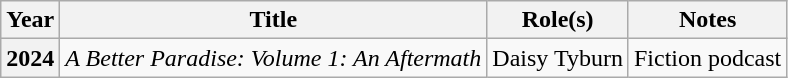<table class="wikitable sortable plainrowheaders">
<tr>
<th scope="col">Year</th>
<th scope="col">Title</th>
<th scope="col">Role(s)</th>
<th scope="col">Notes</th>
</tr>
<tr>
<th scope="row" rowspan="2">2024</th>
<td><em>A Better Paradise: Volume 1: An Aftermath</em></td>
<td>Daisy Tyburn</td>
<td>Fiction podcast</td>
</tr>
</table>
